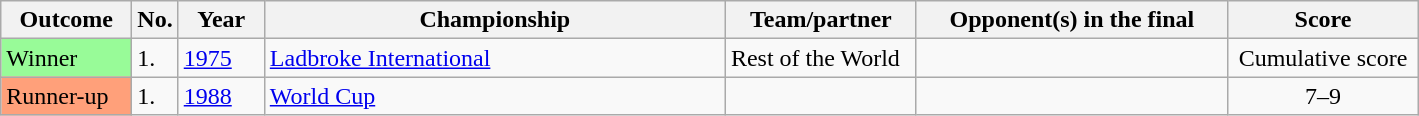<table class="wikitable">
<tr>
<th width="80">Outcome</th>
<th width="20">No.</th>
<th width="50">Year</th>
<th width="300">Championship</th>
<th width="120">Team/partner</th>
<th width="200">Opponent(s) in the final</th>
<th width="120">Score</th>
</tr>
<tr>
<td style="background:#98FB98">Winner</td>
<td>1.</td>
<td><a href='#'>1975</a></td>
<td><a href='#'>Ladbroke International</a></td>
<td>Rest of the World</td>
<td></td>
<td align="center">Cumulative score</td>
</tr>
<tr>
<td style="background:#ffa07a;">Runner-up</td>
<td>1.</td>
<td><a href='#'>1988</a></td>
<td><a href='#'>World Cup</a></td>
<td></td>
<td></td>
<td align="center">7–9</td>
</tr>
</table>
